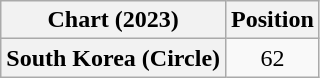<table class="wikitable plainrowheaders" style="text-align:center">
<tr>
<th scope="col">Chart (2023)</th>
<th scope="col">Position</th>
</tr>
<tr>
<th scope="row">South Korea (Circle)</th>
<td>62</td>
</tr>
</table>
